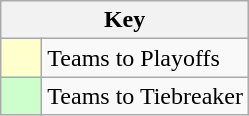<table class="wikitable" style="text-align: center;">
<tr>
<th colspan=2>Key</th>
</tr>
<tr>
<td style="background:#ffffcc; width:20px;"></td>
<td align=left>Teams to Playoffs</td>
</tr>
<tr>
<td style="background:#ccffcc; width:20px;"></td>
<td align=left>Teams to Tiebreaker</td>
</tr>
</table>
